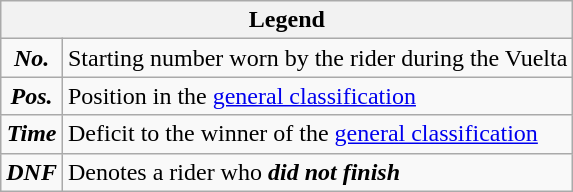<table class="wikitable">
<tr>
<th colspan=2>Legend</th>
</tr>
<tr>
<td align=center><strong><em>No.</em></strong></td>
<td>Starting number worn by the rider during the Vuelta</td>
</tr>
<tr>
<td align=center><strong><em>Pos.</em></strong></td>
<td>Position in the <a href='#'>general classification</a></td>
</tr>
<tr>
<td align=center><strong><em>Time</em></strong></td>
<td>Deficit to the winner of the <a href='#'>general classification</a></td>
</tr>
<tr>
<td align=center><strong><em>DNF</em></strong></td>
<td>Denotes a rider who <strong><em>did not finish</em></strong></td>
</tr>
</table>
